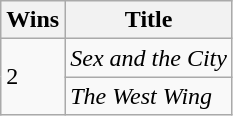<table class="wikitable">
<tr>
<th>Wins</th>
<th>Title</th>
</tr>
<tr>
<td rowspan="2">2</td>
<td><em>Sex and the City</em></td>
</tr>
<tr>
<td><em>The West Wing</em></td>
</tr>
</table>
